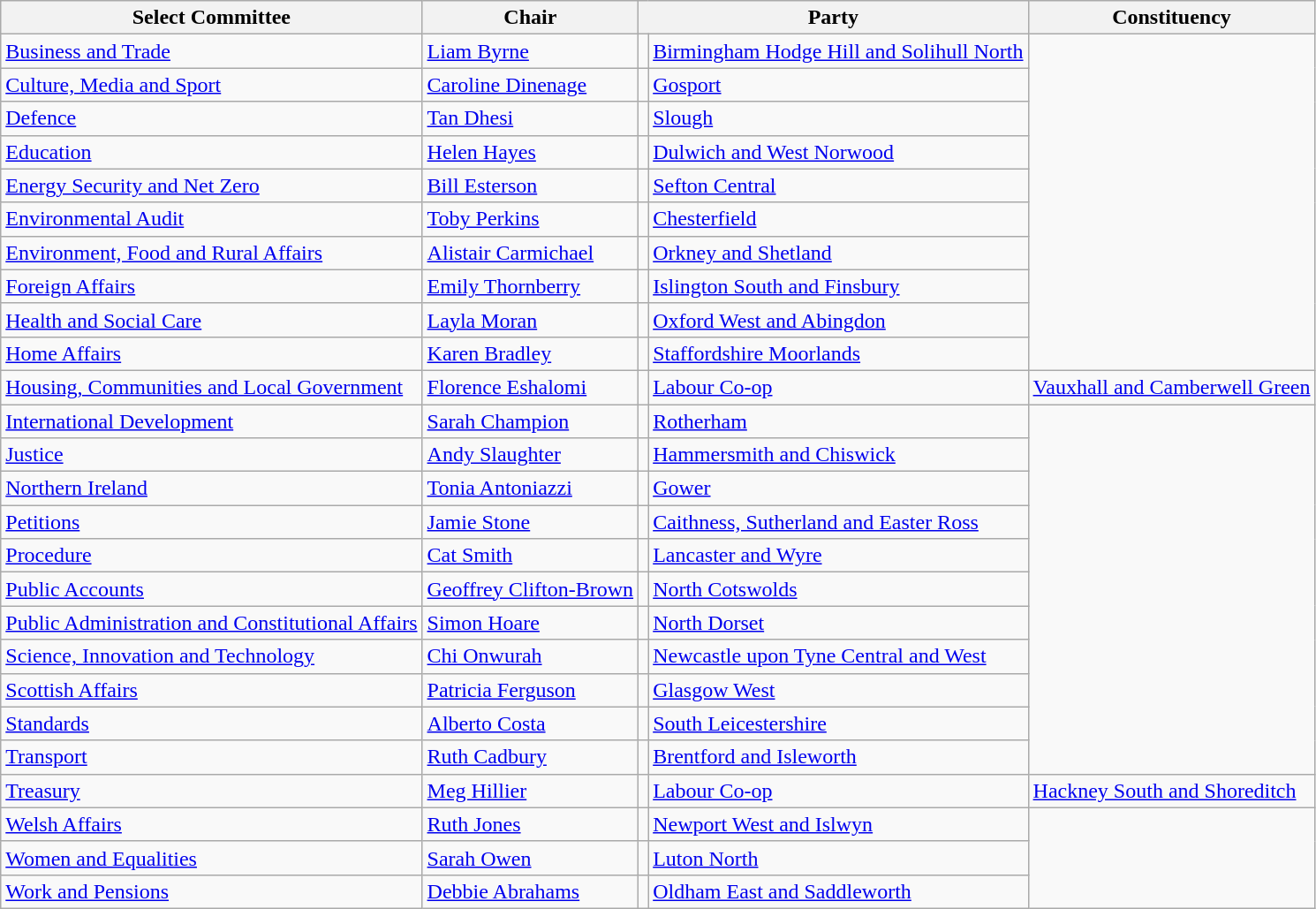<table class="wikitable">
<tr>
<th>Select Committee</th>
<th>Chair</th>
<th colspan=2>Party</th>
<th>Constituency</th>
</tr>
<tr>
<td><a href='#'>Business and Trade</a></td>
<td><a href='#'>Liam Byrne</a></td>
<td></td>
<td><a href='#'>Birmingham Hodge Hill and Solihull North</a></td>
</tr>
<tr>
<td><a href='#'>Culture, Media and Sport</a></td>
<td><a href='#'>Caroline Dinenage</a></td>
<td></td>
<td><a href='#'>Gosport</a></td>
</tr>
<tr>
<td><a href='#'>Defence</a></td>
<td><a href='#'>Tan Dhesi</a></td>
<td></td>
<td><a href='#'>Slough</a></td>
</tr>
<tr>
<td><a href='#'>Education</a></td>
<td><a href='#'>Helen Hayes</a></td>
<td></td>
<td><a href='#'>Dulwich and West Norwood</a></td>
</tr>
<tr>
<td><a href='#'>Energy Security and Net Zero</a></td>
<td><a href='#'>Bill Esterson</a></td>
<td></td>
<td><a href='#'>Sefton Central</a></td>
</tr>
<tr>
<td><a href='#'>Environmental Audit</a></td>
<td><a href='#'>Toby Perkins</a></td>
<td></td>
<td><a href='#'>Chesterfield</a></td>
</tr>
<tr>
<td><a href='#'>Environment, Food and Rural Affairs</a></td>
<td><a href='#'>Alistair Carmichael</a></td>
<td></td>
<td><a href='#'>Orkney and Shetland</a></td>
</tr>
<tr>
<td><a href='#'>Foreign Affairs</a></td>
<td><a href='#'>Emily Thornberry</a></td>
<td></td>
<td><a href='#'>Islington South and Finsbury</a></td>
</tr>
<tr>
<td><a href='#'>Health and Social Care</a></td>
<td><a href='#'>Layla Moran</a></td>
<td></td>
<td><a href='#'>Oxford West and Abingdon</a></td>
</tr>
<tr>
<td><a href='#'>Home Affairs</a></td>
<td><a href='#'>Karen Bradley</a></td>
<td></td>
<td><a href='#'>Staffordshire Moorlands</a></td>
</tr>
<tr>
<td><a href='#'>Housing, Communities and Local Government</a></td>
<td><a href='#'>Florence Eshalomi</a></td>
<td bgcolor=></td>
<td><a href='#'>Labour Co-op</a></td>
<td><a href='#'>Vauxhall and Camberwell Green</a></td>
</tr>
<tr>
<td><a href='#'>International Development</a></td>
<td><a href='#'>Sarah Champion</a></td>
<td></td>
<td><a href='#'>Rotherham</a></td>
</tr>
<tr>
<td><a href='#'>Justice</a></td>
<td><a href='#'>Andy Slaughter</a></td>
<td></td>
<td><a href='#'>Hammersmith and Chiswick</a></td>
</tr>
<tr>
<td><a href='#'>Northern Ireland</a></td>
<td><a href='#'>Tonia Antoniazzi</a></td>
<td></td>
<td><a href='#'>Gower</a></td>
</tr>
<tr>
<td><a href='#'>Petitions</a></td>
<td><a href='#'>Jamie Stone</a></td>
<td></td>
<td><a href='#'>Caithness, Sutherland and Easter Ross</a></td>
</tr>
<tr>
<td><a href='#'>Procedure</a></td>
<td><a href='#'>Cat Smith</a></td>
<td></td>
<td><a href='#'>Lancaster and Wyre</a></td>
</tr>
<tr>
<td><a href='#'>Public Accounts</a></td>
<td><a href='#'>Geoffrey Clifton-Brown</a></td>
<td></td>
<td><a href='#'>North Cotswolds</a></td>
</tr>
<tr>
<td><a href='#'>Public Administration and Constitutional Affairs</a></td>
<td><a href='#'>Simon Hoare</a></td>
<td></td>
<td><a href='#'>North Dorset</a></td>
</tr>
<tr>
<td><a href='#'>Science, Innovation and Technology</a></td>
<td><a href='#'>Chi Onwurah</a></td>
<td></td>
<td><a href='#'>Newcastle upon Tyne Central and West</a></td>
</tr>
<tr>
<td><a href='#'>Scottish Affairs</a></td>
<td><a href='#'>Patricia Ferguson</a></td>
<td></td>
<td><a href='#'>Glasgow West</a></td>
</tr>
<tr>
<td><a href='#'>Standards</a></td>
<td><a href='#'>Alberto Costa</a></td>
<td></td>
<td><a href='#'>South Leicestershire</a></td>
</tr>
<tr>
<td><a href='#'>Transport</a></td>
<td><a href='#'>Ruth Cadbury</a></td>
<td></td>
<td><a href='#'>Brentford and Isleworth</a></td>
</tr>
<tr>
<td><a href='#'>Treasury</a></td>
<td><a href='#'>Meg Hillier</a></td>
<td bgcolor=></td>
<td><a href='#'>Labour Co-op</a></td>
<td><a href='#'>Hackney South and Shoreditch</a></td>
</tr>
<tr>
<td><a href='#'>Welsh Affairs</a></td>
<td><a href='#'>Ruth Jones</a></td>
<td></td>
<td><a href='#'>Newport West and Islwyn</a></td>
</tr>
<tr>
<td><a href='#'>Women and Equalities</a></td>
<td><a href='#'>Sarah Owen</a></td>
<td></td>
<td><a href='#'>Luton North</a></td>
</tr>
<tr>
<td><a href='#'>Work and Pensions</a></td>
<td><a href='#'>Debbie Abrahams</a></td>
<td></td>
<td><a href='#'>Oldham East and Saddleworth</a></td>
</tr>
</table>
